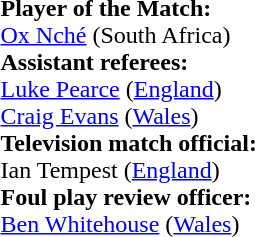<table width=100% style="font-size: 100%">
<tr>
<td><br><strong>Player of the Match:</strong>
<br><a href='#'>Ox Nché</a> (South Africa)
<br><strong>Assistant referees:</strong>
<br><a href='#'>Luke Pearce</a> (<a href='#'>England</a>)
<br><a href='#'>Craig Evans</a> (<a href='#'>Wales</a>)
<br><strong>Television match official:</strong>
<br>Ian Tempest (<a href='#'>England</a>)
<br><strong>Foul play review officer:</strong>
<br><a href='#'>Ben Whitehouse</a> (<a href='#'>Wales</a>)</td>
</tr>
</table>
